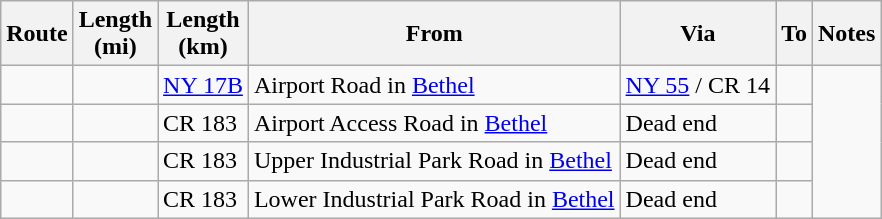<table class="wikitable sortable">
<tr>
<th>Route</th>
<th>Length<br>(mi)</th>
<th>Length<br>(km)</th>
<th class="unsortable">From</th>
<th class="unsortable">Via</th>
<th class="unsortable">To</th>
<th class="unsortable">Notes</th>
</tr>
<tr>
<td id="183"></td>
<td></td>
<td><a href='#'>NY&nbsp;17B</a></td>
<td>Airport Road in <a href='#'>Bethel</a></td>
<td><a href='#'>NY&nbsp;55</a> / CR 14</td>
<td></td>
</tr>
<tr>
<td id="183A"></td>
<td></td>
<td>CR 183</td>
<td>Airport Access Road in <a href='#'>Bethel</a></td>
<td>Dead end</td>
<td></td>
</tr>
<tr>
<td id="183B"></td>
<td></td>
<td>CR 183</td>
<td>Upper Industrial Park Road in <a href='#'>Bethel</a></td>
<td>Dead end</td>
<td></td>
</tr>
<tr>
<td id="183C"></td>
<td></td>
<td>CR 183</td>
<td>Lower Industrial Park Road in <a href='#'>Bethel</a></td>
<td>Dead end</td>
<td></td>
</tr>
</table>
